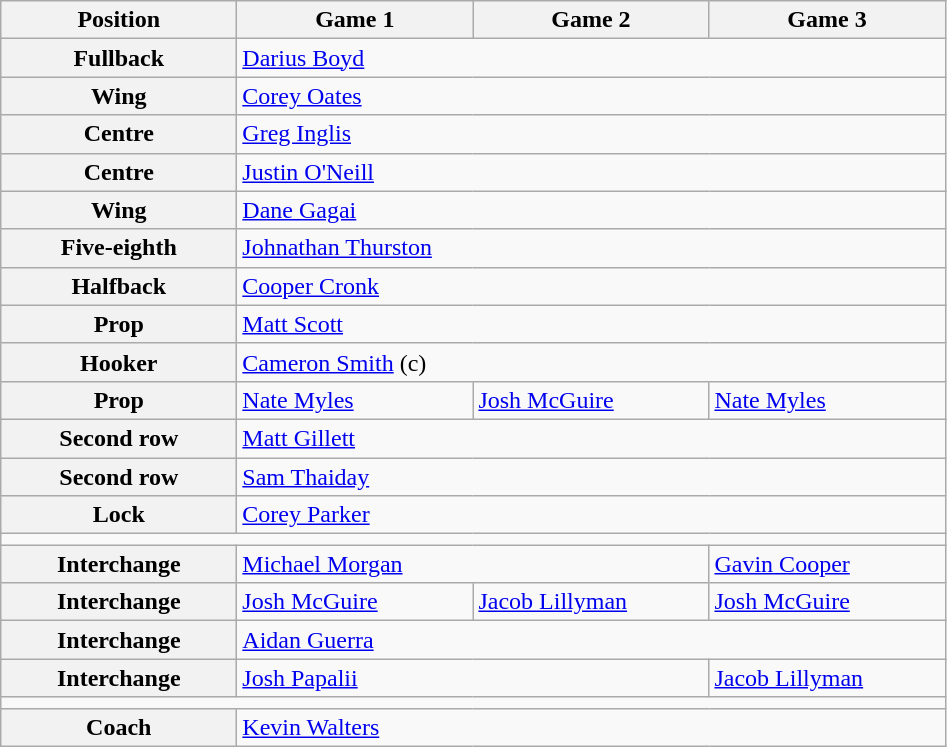<table class="wikitable">
<tr>
<th style="width:150px;">Position</th>
<th style="width:150px;">Game 1</th>
<th style="width:150px;">Game 2</th>
<th style="width:150px;">Game 3</th>
</tr>
<tr>
<th>Fullback</th>
<td colspan="3"> <a href='#'>Darius Boyd</a></td>
</tr>
<tr>
<th>Wing</th>
<td colspan="3"> <a href='#'>Corey Oates</a></td>
</tr>
<tr>
<th>Centre</th>
<td colspan="3"> <a href='#'>Greg Inglis</a></td>
</tr>
<tr>
<th>Centre</th>
<td colspan="3"> <a href='#'>Justin O'Neill</a></td>
</tr>
<tr>
<th>Wing</th>
<td colspan="3"> <a href='#'>Dane Gagai</a></td>
</tr>
<tr>
<th>Five-eighth</th>
<td colspan="3"> <a href='#'>Johnathan Thurston</a></td>
</tr>
<tr>
<th>Halfback</th>
<td colspan="3"> <a href='#'>Cooper Cronk</a></td>
</tr>
<tr>
<th>Prop</th>
<td colspan="3"> <a href='#'>Matt Scott</a></td>
</tr>
<tr>
<th>Hooker</th>
<td colspan="3"> <a href='#'>Cameron Smith</a> (c)</td>
</tr>
<tr>
<th>Prop</th>
<td> <a href='#'>Nate Myles</a></td>
<td> <a href='#'>Josh McGuire</a></td>
<td> <a href='#'>Nate Myles</a></td>
</tr>
<tr>
<th>Second row</th>
<td colspan="3"> <a href='#'>Matt Gillett</a></td>
</tr>
<tr>
<th>Second row</th>
<td colspan="3"> <a href='#'>Sam Thaiday</a></td>
</tr>
<tr>
<th>Lock</th>
<td colspan="3"> <a href='#'>Corey Parker</a></td>
</tr>
<tr>
<td colspan="4"></td>
</tr>
<tr>
<th>Interchange</th>
<td colspan="2"> <a href='#'>Michael Morgan</a></td>
<td> <a href='#'>Gavin Cooper</a></td>
</tr>
<tr>
<th>Interchange</th>
<td> <a href='#'>Josh McGuire</a></td>
<td> <a href='#'>Jacob Lillyman</a></td>
<td colspan="1"> <a href='#'>Josh McGuire</a></td>
</tr>
<tr>
<th>Interchange</th>
<td colspan="3"> <a href='#'>Aidan Guerra</a></td>
</tr>
<tr>
<th>Interchange</th>
<td colspan="2"><small></small> <a href='#'>Josh Papalii</a></td>
<td> <a href='#'>Jacob Lillyman</a></td>
</tr>
<tr>
<td colspan="4"></td>
</tr>
<tr>
<th>Coach</th>
<td colspan="3"> <a href='#'>Kevin Walters</a></td>
</tr>
</table>
